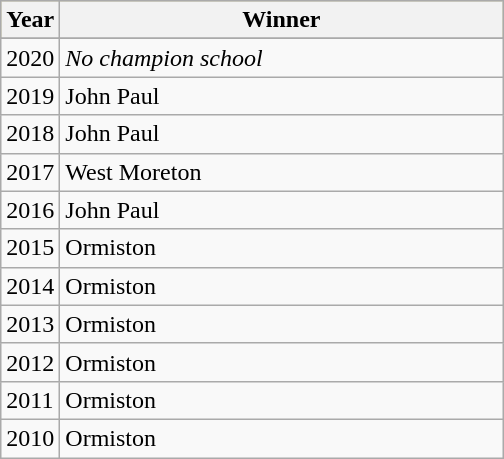<table class="wikitable">
<tr bgcolor=#bdb76b>
<th style="width:2em;">Year</th>
<th style="width:18em;">Winner</th>
</tr>
<tr>
</tr>
<tr>
<td>2020</td>
<td><em>No champion school</em></td>
</tr>
<tr>
<td>2019</td>
<td>John Paul</td>
</tr>
<tr>
<td>2018</td>
<td>John Paul</td>
</tr>
<tr>
<td>2017</td>
<td>West Moreton</td>
</tr>
<tr>
<td>2016</td>
<td>John Paul</td>
</tr>
<tr>
<td>2015</td>
<td>Ormiston</td>
</tr>
<tr>
<td>2014</td>
<td>Ormiston</td>
</tr>
<tr>
<td>2013</td>
<td>Ormiston</td>
</tr>
<tr>
<td>2012</td>
<td>Ormiston</td>
</tr>
<tr>
<td>2011</td>
<td>Ormiston</td>
</tr>
<tr>
<td>2010</td>
<td>Ormiston</td>
</tr>
</table>
